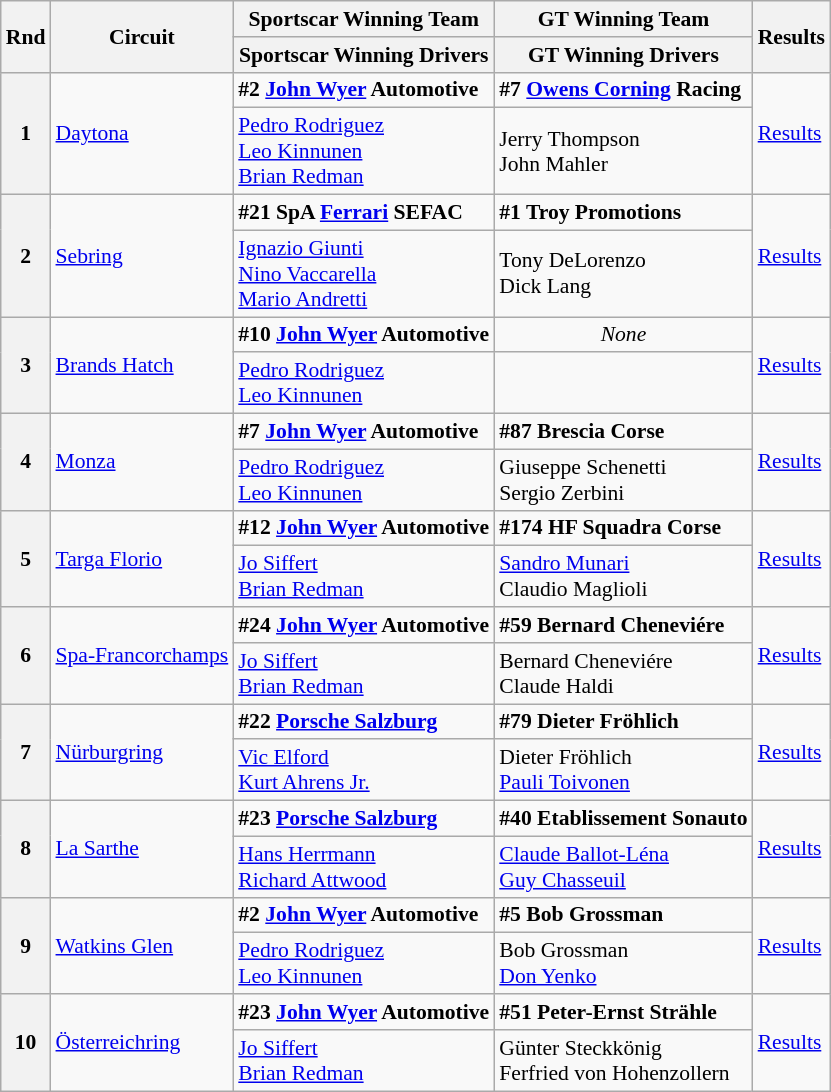<table class="wikitable" style="font-size: 90%;">
<tr>
<th rowspan=2>Rnd</th>
<th rowspan=2>Circuit</th>
<th>Sportscar Winning Team</th>
<th>GT Winning Team</th>
<th rowspan=2>Results</th>
</tr>
<tr>
<th>Sportscar Winning Drivers</th>
<th>GT Winning Drivers</th>
</tr>
<tr>
<th rowspan=2>1</th>
<td rowspan=2><a href='#'>Daytona</a></td>
<td><strong> #2 <a href='#'>John Wyer</a> Automotive</strong></td>
<td><strong> #7 <a href='#'>Owens Corning</a> Racing</strong></td>
<td rowspan=2><a href='#'>Results</a></td>
</tr>
<tr>
<td> <a href='#'>Pedro Rodriguez</a><br> <a href='#'>Leo Kinnunen</a><br> <a href='#'>Brian Redman</a></td>
<td> Jerry Thompson<br> John Mahler</td>
</tr>
<tr>
<th rowspan=2>2</th>
<td rowspan=2><a href='#'>Sebring</a></td>
<td><strong> #21 SpA <a href='#'>Ferrari</a> SEFAC</strong></td>
<td><strong> #1 Troy Promotions</strong></td>
<td rowspan=2><a href='#'>Results</a></td>
</tr>
<tr>
<td> <a href='#'>Ignazio Giunti</a><br> <a href='#'>Nino Vaccarella</a><br> <a href='#'>Mario Andretti</a></td>
<td> Tony DeLorenzo<br> Dick Lang</td>
</tr>
<tr>
<th rowspan=2>3</th>
<td rowspan=2><a href='#'>Brands Hatch</a></td>
<td><strong> #10 <a href='#'>John Wyer</a> Automotive</strong></td>
<td align=center><em>None</em></td>
<td rowspan=2><a href='#'>Results</a></td>
</tr>
<tr>
<td> <a href='#'>Pedro Rodriguez</a><br> <a href='#'>Leo Kinnunen</a></td>
<td></td>
</tr>
<tr>
<th rowspan=2>4</th>
<td rowspan=2><a href='#'>Monza</a></td>
<td><strong> #7 <a href='#'>John Wyer</a> Automotive</strong></td>
<td><strong> #87 Brescia Corse</strong></td>
<td rowspan=2><a href='#'>Results</a></td>
</tr>
<tr>
<td> <a href='#'>Pedro Rodriguez</a><br> <a href='#'>Leo Kinnunen</a></td>
<td> Giuseppe Schenetti<br> Sergio Zerbini</td>
</tr>
<tr>
<th rowspan=2>5</th>
<td rowspan=2><a href='#'>Targa Florio</a></td>
<td><strong> #12 <a href='#'>John Wyer</a> Automotive</strong></td>
<td><strong> #174 HF Squadra Corse</strong></td>
<td rowspan=2><a href='#'>Results</a></td>
</tr>
<tr>
<td> <a href='#'>Jo Siffert</a><br> <a href='#'>Brian Redman</a></td>
<td> <a href='#'>Sandro Munari</a><br> Claudio Maglioli</td>
</tr>
<tr>
<th rowspan=2>6</th>
<td rowspan=2><a href='#'>Spa-Francorchamps</a></td>
<td><strong> #24 <a href='#'>John Wyer</a> Automotive</strong></td>
<td><strong> #59 Bernard Cheneviére</strong></td>
<td rowspan=2><a href='#'>Results</a></td>
</tr>
<tr>
<td> <a href='#'>Jo Siffert</a><br> <a href='#'>Brian Redman</a></td>
<td> Bernard Cheneviére<br> Claude Haldi</td>
</tr>
<tr>
<th rowspan=2>7</th>
<td rowspan=2><a href='#'>Nürburgring</a></td>
<td><strong> #22 <a href='#'>Porsche Salzburg</a></strong></td>
<td><strong> #79 Dieter Fröhlich</strong></td>
<td rowspan=2><a href='#'>Results</a></td>
</tr>
<tr>
<td> <a href='#'>Vic Elford</a><br> <a href='#'>Kurt Ahrens Jr.</a></td>
<td> Dieter Fröhlich<br> <a href='#'>Pauli Toivonen</a></td>
</tr>
<tr>
<th rowspan=2>8</th>
<td rowspan=2><a href='#'>La Sarthe</a></td>
<td><strong> #23 <a href='#'>Porsche Salzburg</a></strong></td>
<td><strong> #40 Etablissement Sonauto</strong></td>
<td rowspan=2><a href='#'>Results</a></td>
</tr>
<tr>
<td> <a href='#'>Hans Herrmann</a><br> <a href='#'>Richard Attwood</a></td>
<td> <a href='#'>Claude Ballot-Léna</a><br> <a href='#'>Guy Chasseuil</a></td>
</tr>
<tr>
<th rowspan=2>9</th>
<td rowspan=2><a href='#'>Watkins Glen</a></td>
<td><strong> #2 <a href='#'>John Wyer</a> Automotive</strong></td>
<td><strong> #5 Bob Grossman</strong></td>
<td rowspan=2><a href='#'>Results</a></td>
</tr>
<tr>
<td> <a href='#'>Pedro Rodriguez</a><br> <a href='#'>Leo Kinnunen</a></td>
<td> Bob Grossman<br> <a href='#'>Don Yenko</a></td>
</tr>
<tr>
<th rowspan=2>10</th>
<td rowspan=2><a href='#'>Österreichring</a></td>
<td><strong> #23 <a href='#'>John Wyer</a> Automotive</strong></td>
<td><strong> #51 Peter-Ernst Strähle</strong></td>
<td rowspan=2><a href='#'>Results</a></td>
</tr>
<tr>
<td> <a href='#'>Jo Siffert</a><br> <a href='#'>Brian Redman</a></td>
<td> Günter Steckkönig<br> Ferfried von Hohenzollern</td>
</tr>
</table>
